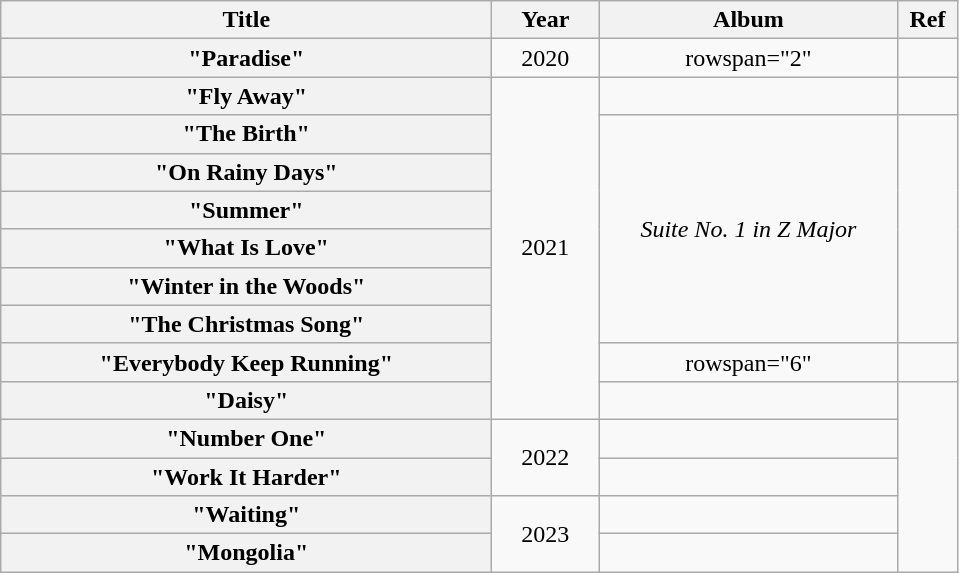<table class="wikitable plainrowheaders" style="text-align:center">
<tr>
<th scope="col" style="width:20em;">Title</th>
<th scope="col" style="width:4em;">Year</th>
<th scope="col" style="width:12em;">Album</th>
<th scope="col" style="width:2em;">Ref</th>
</tr>
<tr>
<th scope="row">"Paradise"</th>
<td>2020</td>
<td>rowspan="2" </td>
<td></td>
</tr>
<tr>
<th scope="row">"Fly Away"<br></th>
<td rowspan="9">2021</td>
<td></td>
</tr>
<tr>
<th scope="row">"The Birth"</th>
<td rowspan="6"><em>Suite No. 1 in Z Major</em></td>
<td rowspan="6"></td>
</tr>
<tr>
<th scope="row">"On Rainy Days"</th>
</tr>
<tr>
<th scope="row">"Summer"</th>
</tr>
<tr>
<th scope="row">"What Is Love"</th>
</tr>
<tr>
<th scope="row">"Winter in the Woods"</th>
</tr>
<tr>
<th scope="row">"The Christmas Song"</th>
</tr>
<tr>
<th scope="row">"Everybody Keep Running"<br></th>
<td>rowspan="6" </td>
<td></td>
</tr>
<tr>
<th scope="row">"Daisy"<br></th>
<td></td>
</tr>
<tr>
<th scope="row">"Number One"<br></th>
<td rowspan="2">2022</td>
<td></td>
</tr>
<tr>
<th scope="row">"Work It Harder"<br></th>
<td></td>
</tr>
<tr>
<th scope="row">"Waiting"<br></th>
<td rowspan="2">2023</td>
<td></td>
</tr>
<tr>
<th scope="row">"Mongolia"<br></th>
<td></td>
</tr>
</table>
